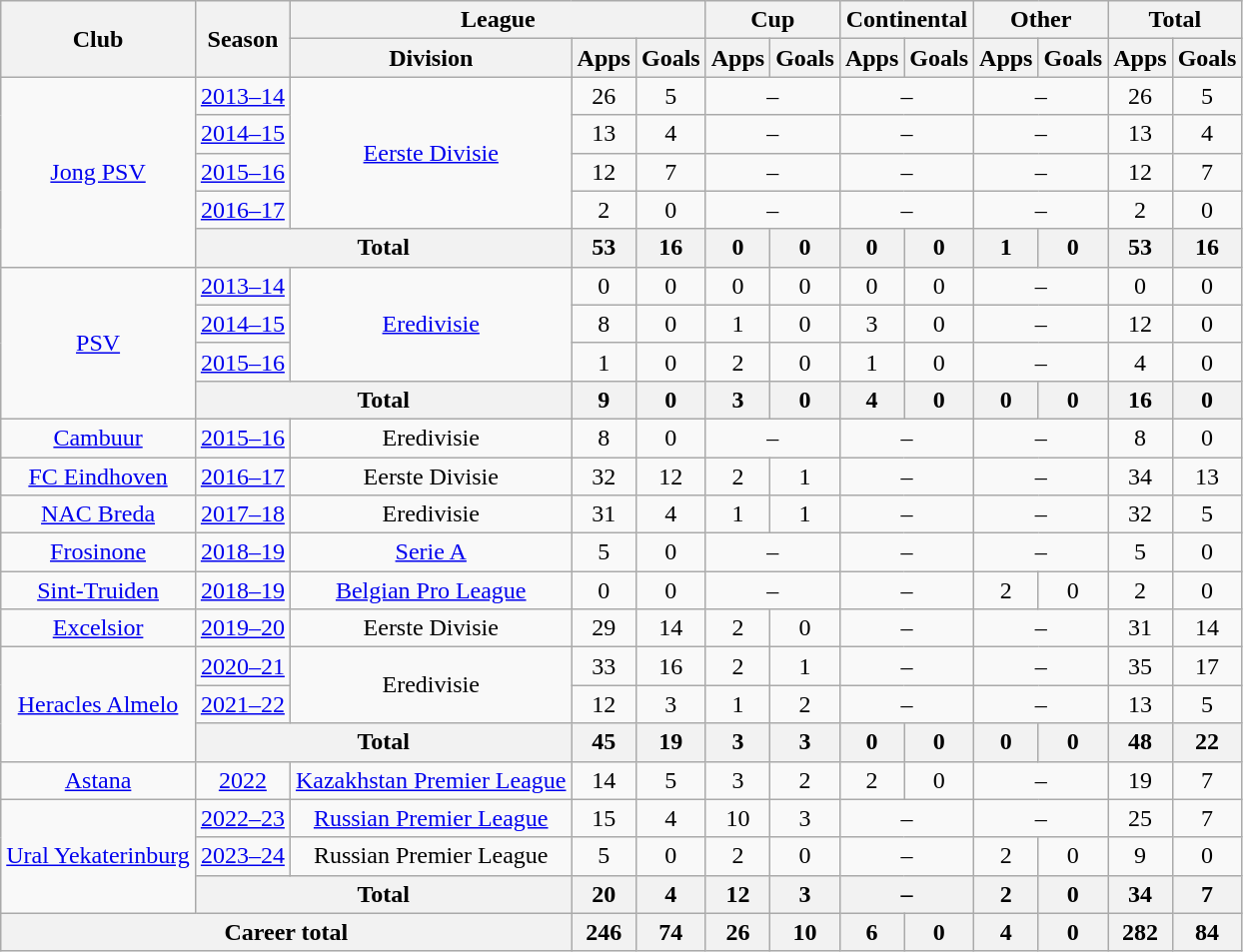<table class="wikitable" style="text-align:center">
<tr>
<th rowspan="2">Club</th>
<th rowspan="2">Season</th>
<th colspan="3">League</th>
<th colspan="2">Cup</th>
<th colspan="2">Continental</th>
<th colspan="2">Other</th>
<th colspan="2">Total</th>
</tr>
<tr>
<th>Division</th>
<th>Apps</th>
<th>Goals</th>
<th>Apps</th>
<th>Goals</th>
<th>Apps</th>
<th>Goals</th>
<th>Apps</th>
<th>Goals</th>
<th>Apps</th>
<th>Goals</th>
</tr>
<tr>
<td rowspan="5"><a href='#'>Jong PSV</a></td>
<td><a href='#'>2013–14</a></td>
<td rowspan="4"><a href='#'>Eerste Divisie</a></td>
<td>26</td>
<td>5</td>
<td colspan="2">–</td>
<td colspan="2">–</td>
<td colspan="2">–</td>
<td>26</td>
<td>5</td>
</tr>
<tr>
<td><a href='#'>2014–15</a></td>
<td>13</td>
<td>4</td>
<td colspan="2">–</td>
<td colspan="2">–</td>
<td colspan="2">–</td>
<td>13</td>
<td>4</td>
</tr>
<tr>
<td><a href='#'>2015–16</a></td>
<td>12</td>
<td>7</td>
<td colspan="2">–</td>
<td colspan="2">–</td>
<td colspan="2">–</td>
<td>12</td>
<td>7</td>
</tr>
<tr>
<td><a href='#'>2016–17</a></td>
<td>2</td>
<td>0</td>
<td colspan="2">–</td>
<td colspan="2">–</td>
<td colspan="2">–</td>
<td>2</td>
<td>0</td>
</tr>
<tr>
<th colspan="2">Total</th>
<th>53</th>
<th>16</th>
<th>0</th>
<th>0</th>
<th>0</th>
<th>0</th>
<th>1</th>
<th>0</th>
<th>53</th>
<th>16</th>
</tr>
<tr>
<td rowspan="4"><a href='#'>PSV</a></td>
<td><a href='#'>2013–14</a></td>
<td rowspan="3"><a href='#'>Eredivisie</a></td>
<td>0</td>
<td>0</td>
<td>0</td>
<td>0</td>
<td>0</td>
<td>0</td>
<td colspan="2">–</td>
<td>0</td>
<td>0</td>
</tr>
<tr>
<td><a href='#'>2014–15</a></td>
<td>8</td>
<td>0</td>
<td>1</td>
<td>0</td>
<td>3</td>
<td>0</td>
<td colspan="2">–</td>
<td>12</td>
<td>0</td>
</tr>
<tr>
<td><a href='#'>2015–16</a></td>
<td>1</td>
<td>0</td>
<td>2</td>
<td>0</td>
<td>1</td>
<td>0</td>
<td colspan="2">–</td>
<td>4</td>
<td>0</td>
</tr>
<tr>
<th colspan="2">Total</th>
<th>9</th>
<th>0</th>
<th>3</th>
<th>0</th>
<th>4</th>
<th>0</th>
<th>0</th>
<th>0</th>
<th>16</th>
<th>0</th>
</tr>
<tr>
<td><a href='#'>Cambuur</a></td>
<td><a href='#'>2015–16</a></td>
<td>Eredivisie</td>
<td>8</td>
<td>0</td>
<td colspan="2">–</td>
<td colspan="2">–</td>
<td colspan="2">–</td>
<td>8</td>
<td>0</td>
</tr>
<tr>
<td><a href='#'>FC Eindhoven</a></td>
<td><a href='#'>2016–17</a></td>
<td>Eerste Divisie</td>
<td>32</td>
<td>12</td>
<td>2</td>
<td>1</td>
<td colspan="2">–</td>
<td colspan="2">–</td>
<td>34</td>
<td>13</td>
</tr>
<tr>
<td><a href='#'>NAC Breda</a></td>
<td><a href='#'>2017–18</a></td>
<td>Eredivisie</td>
<td>31</td>
<td>4</td>
<td>1</td>
<td>1</td>
<td colspan="2">–</td>
<td colspan="2">–</td>
<td>32</td>
<td>5</td>
</tr>
<tr>
<td><a href='#'>Frosinone</a></td>
<td><a href='#'>2018–19</a></td>
<td><a href='#'>Serie A</a></td>
<td>5</td>
<td>0</td>
<td colspan="2">–</td>
<td colspan="2">–</td>
<td colspan="2">–</td>
<td>5</td>
<td>0</td>
</tr>
<tr>
<td><a href='#'>Sint-Truiden</a></td>
<td><a href='#'>2018–19</a></td>
<td><a href='#'>Belgian Pro League</a></td>
<td>0</td>
<td>0</td>
<td colspan="2">–</td>
<td colspan="2">–</td>
<td>2</td>
<td>0</td>
<td>2</td>
<td>0</td>
</tr>
<tr>
<td><a href='#'>Excelsior</a></td>
<td><a href='#'>2019–20</a></td>
<td>Eerste Divisie</td>
<td>29</td>
<td>14</td>
<td>2</td>
<td>0</td>
<td colspan="2">–</td>
<td colspan="2">–</td>
<td>31</td>
<td>14</td>
</tr>
<tr>
<td rowspan="3"><a href='#'>Heracles Almelo</a></td>
<td><a href='#'>2020–21</a></td>
<td rowspan="2">Eredivisie</td>
<td>33</td>
<td>16</td>
<td>2</td>
<td>1</td>
<td colspan="2">–</td>
<td colspan="2">–</td>
<td>35</td>
<td>17</td>
</tr>
<tr>
<td><a href='#'>2021–22</a></td>
<td>12</td>
<td>3</td>
<td>1</td>
<td>2</td>
<td colspan="2">–</td>
<td colspan="2">–</td>
<td>13</td>
<td>5</td>
</tr>
<tr>
<th colspan="2">Total</th>
<th>45</th>
<th>19</th>
<th>3</th>
<th>3</th>
<th>0</th>
<th>0</th>
<th>0</th>
<th>0</th>
<th>48</th>
<th>22</th>
</tr>
<tr>
<td><a href='#'>Astana</a></td>
<td><a href='#'>2022</a></td>
<td><a href='#'>Kazakhstan Premier League</a></td>
<td>14</td>
<td>5</td>
<td>3</td>
<td>2</td>
<td>2</td>
<td>0</td>
<td colspan="2">–</td>
<td>19</td>
<td>7</td>
</tr>
<tr>
<td rowspan="3"><a href='#'>Ural Yekaterinburg</a></td>
<td><a href='#'>2022–23</a></td>
<td><a href='#'>Russian Premier League</a></td>
<td>15</td>
<td>4</td>
<td>10</td>
<td>3</td>
<td colspan="2">–</td>
<td colspan="2">–</td>
<td>25</td>
<td>7</td>
</tr>
<tr>
<td><a href='#'>2023–24</a></td>
<td>Russian Premier League</td>
<td>5</td>
<td>0</td>
<td>2</td>
<td>0</td>
<td colspan="2">–</td>
<td>2</td>
<td>0</td>
<td>9</td>
<td>0</td>
</tr>
<tr>
<th colspan="2">Total</th>
<th>20</th>
<th>4</th>
<th>12</th>
<th>3</th>
<th colspan="2">–</th>
<th>2</th>
<th>0</th>
<th>34</th>
<th>7</th>
</tr>
<tr>
<th colspan="3">Career total</th>
<th>246</th>
<th>74</th>
<th>26</th>
<th>10</th>
<th>6</th>
<th>0</th>
<th>4</th>
<th>0</th>
<th>282</th>
<th>84</th>
</tr>
</table>
